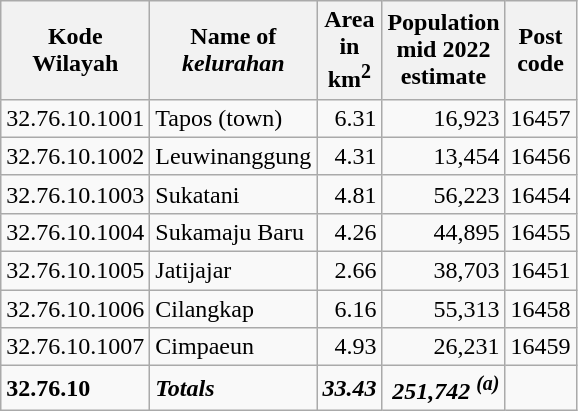<table class="wikitable">
<tr>
<th>Kode <br>Wilayah</th>
<th>Name of <br> <em>kelurahan</em></th>
<th>Area <br>in <br>km<sup>2</sup></th>
<th>Population<br>mid 2022<br>estimate</th>
<th>Post<br>code</th>
</tr>
<tr>
<td>32.76.10.1001</td>
<td>Tapos (town)</td>
<td align="right">6.31</td>
<td align="right">16,923</td>
<td>16457</td>
</tr>
<tr>
<td>32.76.10.1002</td>
<td>Leuwinanggung</td>
<td align="right">4.31</td>
<td align="right">13,454</td>
<td>16456</td>
</tr>
<tr>
<td>32.76.10.1003</td>
<td>Sukatani</td>
<td align="right">4.81</td>
<td align="right">56,223</td>
<td>16454</td>
</tr>
<tr>
<td>32.76.10.1004</td>
<td>Sukamaju Baru</td>
<td align="right">4.26</td>
<td align="right">44,895</td>
<td>16455</td>
</tr>
<tr>
<td>32.76.10.1005</td>
<td>Jatijajar</td>
<td align="right">2.66</td>
<td align="right">38,703</td>
<td>16451</td>
</tr>
<tr>
<td>32.76.10.1006</td>
<td>Cilangkap</td>
<td align="right">6.16</td>
<td align="right">55,313</td>
<td>16458</td>
</tr>
<tr>
<td>32.76.10.1007</td>
<td>Cimpaeun</td>
<td align="right">4.93</td>
<td align="right">26,231</td>
<td>16459</td>
</tr>
<tr>
<td><strong>32.76.10</strong></td>
<td><strong><em>Totals</em></strong></td>
<td align="right"><strong><em>33.43</em></strong></td>
<td align="right"><strong><em>251,742 <sup>(a)</sup></em></strong></td>
<td></td>
</tr>
</table>
